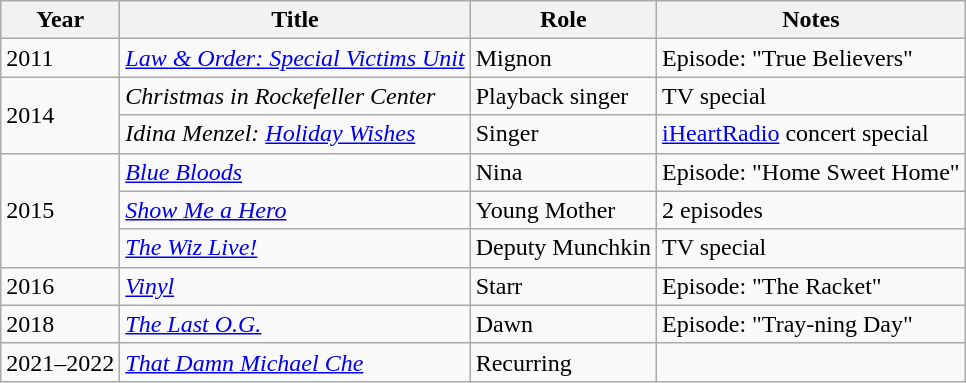<table class="wikitable sortable">
<tr>
<th>Year</th>
<th>Title</th>
<th>Role</th>
<th>Notes</th>
</tr>
<tr>
<td>2011</td>
<td><em><a href='#'>Law & Order: Special Victims Unit</a></em></td>
<td>Mignon</td>
<td>Episode: "True Believers"</td>
</tr>
<tr>
<td rowspan=2>2014</td>
<td><em>Christmas in Rockefeller Center</em></td>
<td>Playback singer</td>
<td>TV special</td>
</tr>
<tr>
<td><em>Idina Menzel: <a href='#'>Holiday Wishes</a></em></td>
<td>Singer</td>
<td><a href='#'>iHeartRadio</a> concert special</td>
</tr>
<tr>
<td rowspan=3>2015</td>
<td><em><a href='#'>Blue Bloods</a></em></td>
<td>Nina</td>
<td>Episode: "Home Sweet Home"</td>
</tr>
<tr>
<td><em><a href='#'>Show Me a Hero</a></em></td>
<td>Young Mother</td>
<td>2 episodes</td>
</tr>
<tr>
<td><em><a href='#'>The Wiz Live!</a></em></td>
<td>Deputy Munchkin</td>
<td>TV special</td>
</tr>
<tr>
<td>2016</td>
<td><em><a href='#'>Vinyl</a></em></td>
<td>Starr</td>
<td>Episode: "The Racket"</td>
</tr>
<tr>
<td>2018</td>
<td><em><a href='#'>The Last O.G.</a></em></td>
<td>Dawn</td>
<td>Episode: "Tray-ning Day"</td>
</tr>
<tr>
<td>2021–2022</td>
<td><em><a href='#'>That Damn Michael Che</a></em></td>
<td>Recurring</td>
</tr>
</table>
